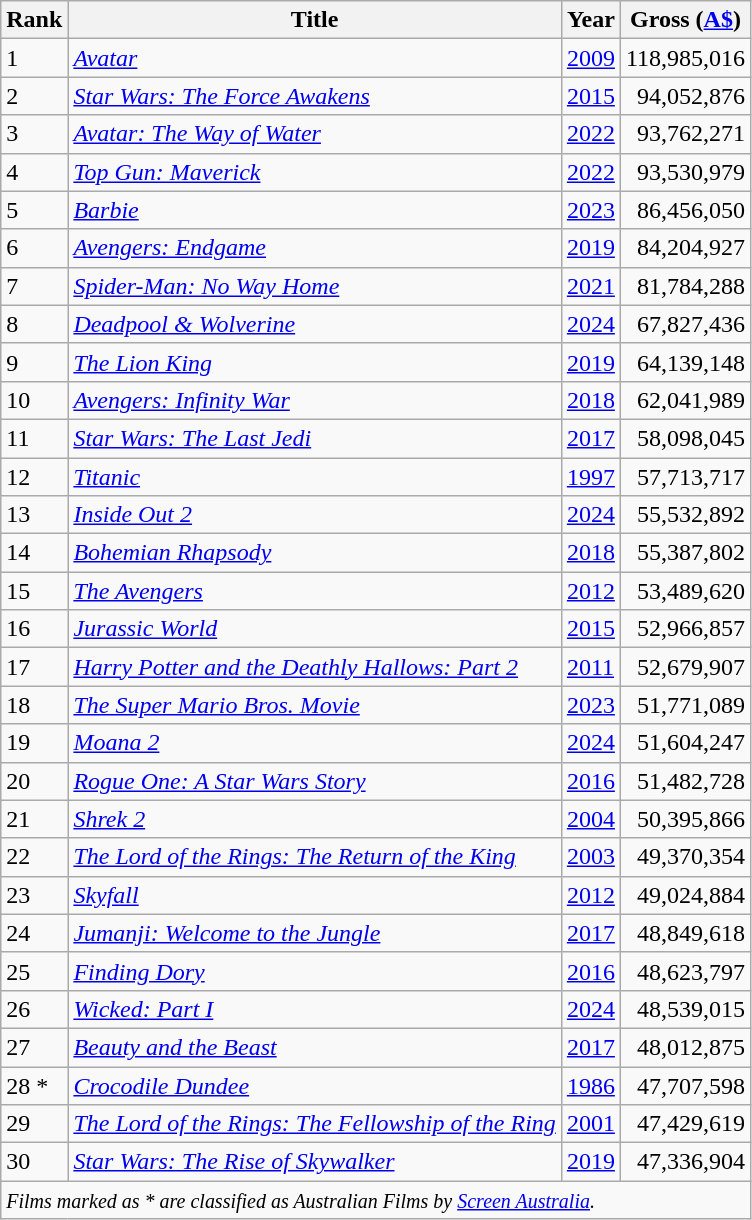<table class="wikitable sortable">
<tr>
<th>Rank</th>
<th>Title</th>
<th>Year</th>
<th>Gross (<a href='#'>A$</a>)</th>
</tr>
<tr>
<td>1</td>
<td><em><a href='#'>Avatar</a></em></td>
<td><a href='#'>2009</a></td>
<td align="right">118,985,016</td>
</tr>
<tr>
<td>2</td>
<td><em><a href='#'>Star Wars: The Force Awakens</a></em></td>
<td><a href='#'>2015</a></td>
<td align="right">94,052,876</td>
</tr>
<tr>
<td>3</td>
<td><em><a href='#'>Avatar: The Way of Water</a></em></td>
<td><a href='#'>2022</a></td>
<td align="right">93,762,271</td>
</tr>
<tr>
<td>4</td>
<td><em><a href='#'>Top Gun: Maverick</a></em></td>
<td><a href='#'>2022</a></td>
<td align="right">93,530,979</td>
</tr>
<tr>
<td>5</td>
<td><em><a href='#'>Barbie</a></em></td>
<td><a href='#'>2023</a></td>
<td align="right">86,456,050</td>
</tr>
<tr>
<td>6</td>
<td><em><a href='#'>Avengers: Endgame</a></em></td>
<td><a href='#'>2019</a></td>
<td align="right">84,204,927</td>
</tr>
<tr>
<td>7</td>
<td><em><a href='#'>Spider-Man: No Way Home</a></em></td>
<td><a href='#'>2021</a></td>
<td align="right">81,784,288</td>
</tr>
<tr>
<td>8</td>
<td><em><a href='#'>Deadpool & Wolverine</a></em></td>
<td><a href='#'>2024</a></td>
<td align="right">67,827,436</td>
</tr>
<tr>
<td>9</td>
<td><em><a href='#'>The Lion King</a></em></td>
<td><a href='#'>2019</a></td>
<td align="right">64,139,148</td>
</tr>
<tr>
<td>10</td>
<td><em><a href='#'>Avengers: Infinity War</a></em></td>
<td><a href='#'>2018</a></td>
<td align="right">62,041,989</td>
</tr>
<tr>
<td>11</td>
<td><em><a href='#'>Star Wars: The Last Jedi</a></em></td>
<td><a href='#'>2017</a></td>
<td align="right">58,098,045</td>
</tr>
<tr>
<td>12</td>
<td><em><a href='#'>Titanic</a></em></td>
<td><a href='#'>1997</a></td>
<td align="right">57,713,717</td>
</tr>
<tr>
<td>13</td>
<td><em><a href='#'>Inside Out 2</a></em></td>
<td><a href='#'>2024</a></td>
<td align="right">55,532,892</td>
</tr>
<tr>
<td>14</td>
<td><em><a href='#'>Bohemian Rhapsody</a></em></td>
<td><a href='#'>2018</a></td>
<td align="right">55,387,802</td>
</tr>
<tr>
<td>15</td>
<td><em><a href='#'>The Avengers</a></em></td>
<td><a href='#'>2012</a></td>
<td align="right">53,489,620</td>
</tr>
<tr>
<td>16</td>
<td><em><a href='#'>Jurassic World</a></em></td>
<td><a href='#'>2015</a></td>
<td align="right">52,966,857</td>
</tr>
<tr>
<td>17</td>
<td><em><a href='#'>Harry Potter and the Deathly Hallows: Part 2</a></em></td>
<td><a href='#'>2011</a></td>
<td align="right">52,679,907</td>
</tr>
<tr>
<td>18</td>
<td><em><a href='#'>The Super Mario Bros. Movie</a></em></td>
<td><a href='#'>2023</a></td>
<td align="right">51,771,089</td>
</tr>
<tr>
<td>19</td>
<td><em><a href='#'>Moana 2</a></em></td>
<td><a href='#'>2024</a></td>
<td align="right">51,604,247</td>
</tr>
<tr>
<td>20</td>
<td><em><a href='#'>Rogue One: A Star Wars Story</a></em></td>
<td><a href='#'>2016</a></td>
<td align="right">51,482,728</td>
</tr>
<tr>
<td>21</td>
<td><em><a href='#'>Shrek 2</a></em></td>
<td><a href='#'>2004</a></td>
<td align="right">50,395,866</td>
</tr>
<tr>
<td>22</td>
<td><em><a href='#'>The Lord of the Rings: The Return of the King</a></em></td>
<td><a href='#'>2003</a></td>
<td align="right">49,370,354</td>
</tr>
<tr>
<td>23</td>
<td><em><a href='#'>Skyfall</a></em></td>
<td><a href='#'>2012</a></td>
<td align="right">49,024,884</td>
</tr>
<tr>
<td>24</td>
<td><em><a href='#'>Jumanji: Welcome to the Jungle</a></em></td>
<td><a href='#'>2017</a></td>
<td align="right">48,849,618</td>
</tr>
<tr>
<td>25</td>
<td><em><a href='#'>Finding Dory</a></em></td>
<td><a href='#'>2016</a></td>
<td align="right">48,623,797</td>
</tr>
<tr>
<td>26</td>
<td><em><a href='#'>Wicked: Part I</a></em></td>
<td><a href='#'>2024</a></td>
<td align="right">48,539,015</td>
</tr>
<tr>
<td>27</td>
<td><em><a href='#'>Beauty and the Beast</a></em></td>
<td><a href='#'>2017</a></td>
<td align="right">48,012,875</td>
</tr>
<tr>
<td>28 *</td>
<td><em><a href='#'>Crocodile Dundee</a></em></td>
<td><a href='#'>1986</a></td>
<td align="right">47,707,598</td>
</tr>
<tr>
<td>29</td>
<td><em><a href='#'>The Lord of the Rings: The Fellowship of the Ring</a></em></td>
<td><a href='#'>2001</a></td>
<td align="right">47,429,619</td>
</tr>
<tr>
<td>30</td>
<td><em><a href='#'>Star Wars: The Rise of Skywalker</a></em></td>
<td><a href='#'>2019</a></td>
<td align="right">47,336,904</td>
</tr>
<tr>
<td colspan="4"><em><small>Films marked as * are classified as Australian Films by <a href='#'>Screen Australia</a>.</small></em></td>
</tr>
</table>
